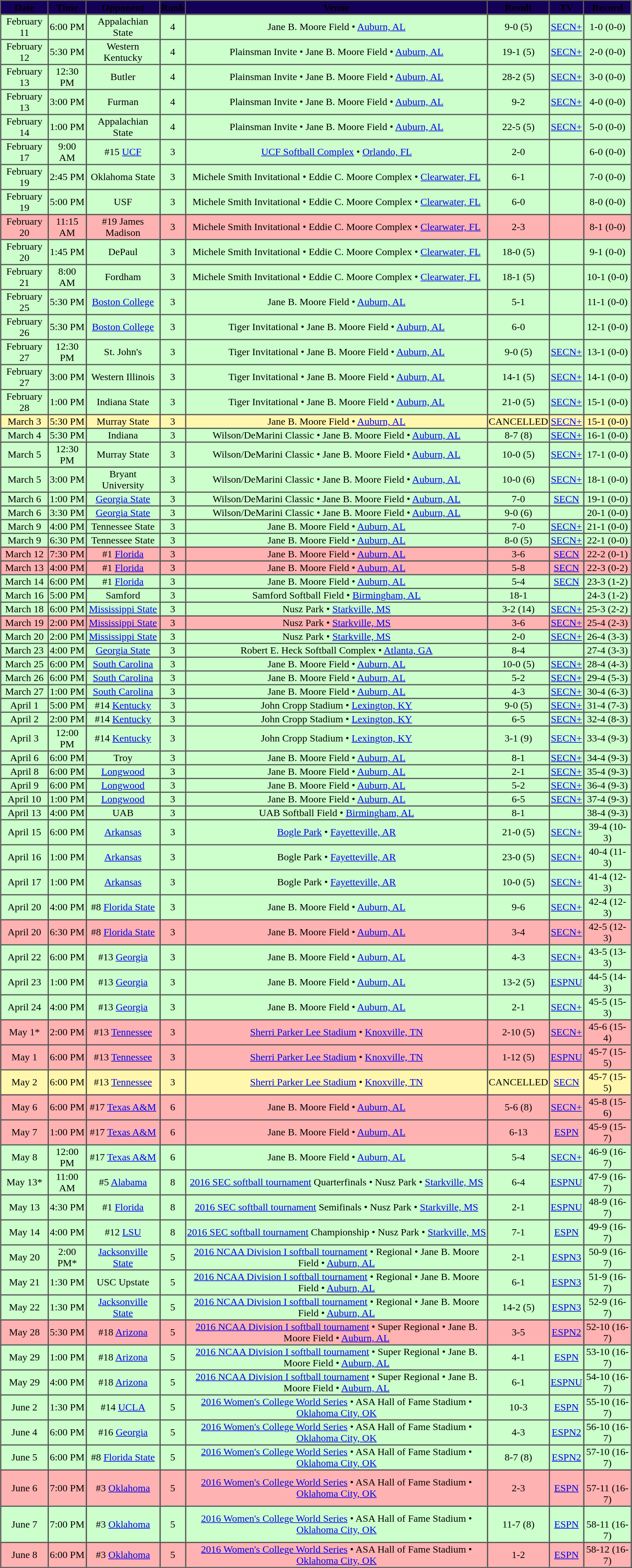<table cellpadding="1" border="1" cellspacing="0" style="width:80%;">
<tr>
<th style="background:#150058;"><span>Date</span></th>
<th style="background:#150058;"><span>Time</span></th>
<th style="background:#150058;"><span>Opponent</span></th>
<th style="background:#150058;"><span>Rank</span></th>
<th style="background:#150058;"><span>Venue</span></th>
<th style="background:#150058;"><span>Result</span></th>
<th style="background:#150058;"><span>TV</span></th>
<th style="background:#150058;"><span>Record</span></th>
</tr>
<tr style="text-align:center; background: #CCFFCC;">
<td>February 11</td>
<td>6:00 PM</td>
<td>Appalachian State</td>
<td>4</td>
<td>Jane B. Moore Field • <a href='#'>Auburn, AL</a></td>
<td>9-0 (5) </td>
<td><a href='#'>SECN+</a></td>
<td>1-0 (0-0)</td>
</tr>
<tr style="text-align:center; background: #CCFFCC;">
<td>February 12</td>
<td>5:30 PM</td>
<td>Western Kentucky</td>
<td>4</td>
<td>Plainsman Invite • Jane B. Moore Field • <a href='#'>Auburn, AL</a></td>
<td>19-1 (5) </td>
<td><a href='#'>SECN+</a></td>
<td>2-0 (0-0)</td>
</tr>
<tr style="text-align:center; background: #CCFFCC;">
<td>February 13</td>
<td>12:30 PM</td>
<td>Butler</td>
<td>4</td>
<td>Plainsman Invite • Jane B. Moore Field • <a href='#'>Auburn, AL</a></td>
<td>28-2 (5) </td>
<td><a href='#'>SECN+</a></td>
<td>3-0 (0-0)</td>
</tr>
<tr style="text-align:center; background: #CCFFCC;">
<td>February 13</td>
<td>3:00 PM</td>
<td>Furman</td>
<td>4</td>
<td>Plainsman Invite • Jane B. Moore Field • <a href='#'>Auburn, AL</a></td>
<td>9-2 </td>
<td><a href='#'>SECN+</a></td>
<td>4-0 (0-0)</td>
</tr>
<tr style="text-align:center; background: #CCFFCC;">
<td>February 14</td>
<td>1:00 PM</td>
<td>Appalachian State</td>
<td>4</td>
<td>Plainsman Invite • Jane B. Moore Field • <a href='#'>Auburn, AL</a></td>
<td>22-5 (5) </td>
<td><a href='#'>SECN+</a></td>
<td>5-0 (0-0)</td>
</tr>
<tr style="text-align:center; background: #CCFFCC;">
<td>February 17</td>
<td>9:00 AM</td>
<td>#15 <a href='#'>UCF</a></td>
<td>3</td>
<td><a href='#'>UCF Softball Complex</a> •  <a href='#'>Orlando, FL</a></td>
<td>2-0 </td>
<td></td>
<td>6-0 (0-0)</td>
</tr>
<tr style="text-align:center; background: #CCFFCC;">
<td>February 19</td>
<td>2:45 PM</td>
<td>Oklahoma State</td>
<td>3</td>
<td>Michele Smith Invitational  • Eddie C. Moore Complex  • <a href='#'>Clearwater, FL</a></td>
<td>6-1 </td>
<td></td>
<td>7-0 (0-0)</td>
</tr>
<tr style="text-align:center; background: #CCFFCC;">
<td>February 19</td>
<td>5:00 PM</td>
<td>USF</td>
<td>3</td>
<td>Michele Smith Invitational • Eddie C. Moore Complex • <a href='#'>Clearwater, FL</a></td>
<td>6-0 </td>
<td></td>
<td>8-0 (0-0)</td>
</tr>
<tr style="text-align:center; background: #FFB2B2;">
<td>February 20</td>
<td>11:15 AM</td>
<td>#19 James Madison</td>
<td>3</td>
<td>Michele Smith Invitational • Eddie C. Moore Complex • <a href='#'>Clearwater, FL</a></td>
<td>2-3 </td>
<td></td>
<td>8-1 (0-0)</td>
</tr>
<tr style="text-align:center; background: #CCFFCC;">
<td>February 20</td>
<td>1:45 PM</td>
<td>DePaul</td>
<td>3</td>
<td>Michele Smith Invitational • Eddie C. Moore Complex • <a href='#'>Clearwater, FL</a></td>
<td>18-0 (5) </td>
<td></td>
<td>9-1 (0-0)</td>
</tr>
<tr style="text-align:center; background: #CCFFCC;">
<td>February 21</td>
<td>8:00 AM</td>
<td>Fordham</td>
<td>3</td>
<td>Michele Smith Invitational • Eddie C. Moore Complex • <a href='#'>Clearwater, FL</a></td>
<td>18-1 (5) </td>
<td></td>
<td>10-1 (0-0)</td>
</tr>
<tr style="text-align:center; background: #CCFFCC;">
<td>February 25</td>
<td>5:30 PM</td>
<td><a href='#'>Boston College</a></td>
<td>3</td>
<td>Jane B. Moore Field • <a href='#'>Auburn, AL</a></td>
<td>5-1 </td>
<td></td>
<td>11-1 (0-0)</td>
</tr>
<tr style="text-align:center; background: #CCFFCC;">
<td>February 26</td>
<td>5:30 PM</td>
<td><a href='#'>Boston College</a></td>
<td>3</td>
<td>Tiger Invitational • Jane B. Moore Field • <a href='#'>Auburn, AL</a></td>
<td>6-0 </td>
<td></td>
<td>12-1 (0-0)</td>
</tr>
<tr style="text-align:center; background: #CCFFCC;">
<td>February 27</td>
<td>12:30 PM</td>
<td>St. John's</td>
<td>3</td>
<td>Tiger Invitational • Jane B. Moore Field • <a href='#'>Auburn, AL</a></td>
<td>9-0 (5) </td>
<td><a href='#'>SECN+</a></td>
<td>13-1 (0-0)</td>
</tr>
<tr style="text-align:center; background: #CCFFCC;">
<td>February 27</td>
<td>3:00 PM</td>
<td>Western Illinois</td>
<td>3</td>
<td>Tiger Invitational • Jane B. Moore Field • <a href='#'>Auburn, AL</a></td>
<td>14-1 (5) </td>
<td><a href='#'>SECN+</a></td>
<td>14-1 (0-0)</td>
</tr>
<tr style="text-align:center; background: #CCFFCC;">
<td>February 28</td>
<td>1:00 PM</td>
<td>Indiana State</td>
<td>3</td>
<td>Tiger Invitational • Jane B. Moore Field • <a href='#'>Auburn, AL</a></td>
<td>21-0 (5) </td>
<td><a href='#'>SECN+</a></td>
<td>15-1 (0-0)</td>
</tr>
<tr style="text-align:center; background: #FFF7AE;">
<td>March 3</td>
<td>5:30 PM</td>
<td>Murray State</td>
<td>3</td>
<td>Jane B. Moore Field • <a href='#'>Auburn, AL</a></td>
<td>CANCELLED </td>
<td><a href='#'>SECN+</a></td>
<td>15-1 (0-0)</td>
</tr>
<tr style="text-align:center; background: #CCFFCC;">
<td>March 4</td>
<td>5:30 PM</td>
<td>Indiana</td>
<td>3</td>
<td>Wilson/DeMarini Classic • Jane B. Moore Field • <a href='#'>Auburn, AL</a></td>
<td>8-7 (8) </td>
<td><a href='#'>SECN+</a></td>
<td>16-1 (0-0)</td>
</tr>
<tr style="text-align:center; background: #CCFFCC;">
<td>March 5</td>
<td>12:30 PM</td>
<td>Murray State</td>
<td>3</td>
<td>Wilson/DeMarini Classic • Jane B. Moore Field • <a href='#'>Auburn, AL</a></td>
<td>10-0 (5) </td>
<td><a href='#'>SECN+</a></td>
<td>17-1 (0-0)</td>
</tr>
<tr style="text-align:center; background: #CCFFCC;">
<td>March 5</td>
<td>3:00 PM</td>
<td>Bryant University</td>
<td>3</td>
<td>Wilson/DeMarini Classic • Jane B. Moore Field • <a href='#'>Auburn, AL</a></td>
<td>10-0 (6) </td>
<td><a href='#'>SECN+</a></td>
<td>18-1 (0-0)</td>
</tr>
<tr style="text-align:center; background: #CCFFCC;">
<td>March 6</td>
<td>1:00 PM</td>
<td><a href='#'>Georgia State</a></td>
<td>3</td>
<td>Wilson/DeMarini Classic • Jane B. Moore Field • <a href='#'>Auburn, AL</a></td>
<td>7-0 </td>
<td><a href='#'>SECN</a></td>
<td>19-1 (0-0)</td>
</tr>
<tr style="text-align:center; background: #CCFFCC;">
<td>March 6</td>
<td>3:30 PM</td>
<td><a href='#'>Georgia State</a></td>
<td>3</td>
<td>Wilson/DeMarini Classic • Jane B. Moore Field • <a href='#'>Auburn, AL</a></td>
<td>9-0 (6) </td>
<td></td>
<td>20-1 (0-0)</td>
</tr>
<tr style="text-align:center; background: #CCFFCC;">
<td>March 9</td>
<td>4:00 PM</td>
<td>Tennessee State</td>
<td>3</td>
<td>Jane B. Moore Field • <a href='#'>Auburn, AL</a></td>
<td>7-0 </td>
<td><a href='#'>SECN+</a></td>
<td>21-1 (0-0)</td>
</tr>
<tr style="text-align:center; background: #CCFFCC;">
<td>March 9</td>
<td>6:30 PM</td>
<td>Tennessee State</td>
<td>3</td>
<td>Jane B. Moore Field • <a href='#'>Auburn, AL</a></td>
<td>8-0 (5) </td>
<td><a href='#'>SECN+</a></td>
<td>22-1 (0-0)</td>
</tr>
<tr style="text-align:center; background: #FFB2B2;">
<td>March 12</td>
<td>7:30 PM</td>
<td>#1 <a href='#'>Florida</a></td>
<td>3</td>
<td>Jane B. Moore Field • <a href='#'>Auburn, AL</a></td>
<td>3-6 </td>
<td><a href='#'>SECN</a></td>
<td>22-2 (0-1)</td>
</tr>
<tr style="text-align:center; background: #FFB2B2;">
<td>March 13</td>
<td>4:00 PM</td>
<td>#1 <a href='#'>Florida</a></td>
<td>3</td>
<td>Jane B. Moore Field • <a href='#'>Auburn, AL</a></td>
<td>5-8 </td>
<td><a href='#'>SECN</a></td>
<td>22-3 (0-2)</td>
</tr>
<tr style="text-align:center; background: #CCFFCC;">
<td>March 14</td>
<td>6:00 PM</td>
<td>#1 <a href='#'>Florida</a></td>
<td>3</td>
<td>Jane B. Moore Field • <a href='#'>Auburn, AL</a></td>
<td>5-4 </td>
<td><a href='#'>SECN</a></td>
<td>23-3 (1-2)</td>
</tr>
<tr style="text-align:center; background: #CCFFCC;">
<td>March 16</td>
<td>5:00 PM</td>
<td>Samford</td>
<td>3</td>
<td>Samford Softball Field  • <a href='#'>Birmingham, AL</a></td>
<td>18-1 </td>
<td></td>
<td>24-3 (1-2)</td>
</tr>
<tr style="text-align:center; background: #CCFFCC;">
<td>March 18</td>
<td>6:00 PM</td>
<td><a href='#'>Mississippi State</a></td>
<td>3</td>
<td>Nusz Park • <a href='#'>Starkville, MS</a></td>
<td>3-2 (14) </td>
<td><a href='#'>SECN+</a></td>
<td>25-3 (2-2)</td>
</tr>
<tr style="text-align:center; background: #FFB2B2;">
<td>March 19</td>
<td>2:00 PM</td>
<td><a href='#'>Mississippi State</a></td>
<td>3</td>
<td>Nusz Park • <a href='#'>Starkville, MS</a></td>
<td>3-6 </td>
<td><a href='#'>SECN+</a></td>
<td>25-4 (2-3)</td>
</tr>
<tr style="text-align:center; background: #CCFFCC;">
<td>March 20</td>
<td>2:00 PM</td>
<td><a href='#'>Mississippi State</a></td>
<td>3</td>
<td>Nusz Park • <a href='#'>Starkville, MS</a></td>
<td>2-0 </td>
<td><a href='#'>SECN+</a></td>
<td>26-4 (3-3)</td>
</tr>
<tr style="text-align:center; background: #CCFFCC;">
<td>March 23</td>
<td>4:00 PM</td>
<td><a href='#'>Georgia State</a></td>
<td>3</td>
<td>Robert E. Heck Softball Complex • <a href='#'>Atlanta, GA</a></td>
<td>8-4 </td>
<td></td>
<td>27-4 (3-3)</td>
</tr>
<tr style="text-align:center; background: #CCFFCC;">
<td>March 25</td>
<td>6:00 PM</td>
<td><a href='#'>South Carolina</a></td>
<td>3</td>
<td>Jane B. Moore Field • <a href='#'>Auburn, AL</a></td>
<td>10-0 (5) </td>
<td><a href='#'>SECN+</a></td>
<td>28-4 (4-3)</td>
</tr>
<tr style="text-align:center; background: #CCFFCC;">
<td>March 26</td>
<td>6:00 PM</td>
<td><a href='#'>South Carolina</a></td>
<td>3</td>
<td>Jane B. Moore Field • <a href='#'>Auburn, AL</a></td>
<td>5-2 </td>
<td><a href='#'>SECN+</a></td>
<td>29-4 (5-3)</td>
</tr>
<tr style="text-align:center; background: #CCFFCC;">
<td>March 27</td>
<td>1:00 PM</td>
<td><a href='#'>South Carolina</a></td>
<td>3</td>
<td>Jane B. Moore Field • <a href='#'>Auburn, AL</a></td>
<td>4-3 </td>
<td><a href='#'>SECN+</a></td>
<td>30-4 (6-3)</td>
</tr>
<tr style="text-align:center; background: #CCFFCC;">
<td>April 1</td>
<td>5:00 PM</td>
<td>#14 <a href='#'>Kentucky</a></td>
<td>3</td>
<td>John Cropp Stadium • <a href='#'>Lexington, KY</a></td>
<td>9-0 (5) </td>
<td><a href='#'>SECN+</a></td>
<td>31-4 (7-3)</td>
</tr>
<tr style="text-align:center; background: #CCFFCC;">
<td>April 2</td>
<td>2:00 PM</td>
<td>#14 <a href='#'>Kentucky</a></td>
<td>3</td>
<td>John Cropp Stadium • <a href='#'>Lexington, KY</a></td>
<td>6-5 </td>
<td><a href='#'>SECN+</a></td>
<td>32-4 (8-3)</td>
</tr>
<tr style="text-align:center; background: #CCFFCC;">
<td>April 3</td>
<td>12:00 PM</td>
<td>#14 <a href='#'>Kentucky</a></td>
<td>3</td>
<td>John Cropp Stadium • <a href='#'>Lexington, KY</a></td>
<td>3-1 (9) </td>
<td><a href='#'>SECN+</a></td>
<td>33-4 (9-3)</td>
</tr>
<tr style="text-align:center; background: #CCFFCC;">
<td>April 6</td>
<td>6:00 PM</td>
<td>Troy</td>
<td>3</td>
<td>Jane B. Moore Field • <a href='#'>Auburn, AL</a></td>
<td>8-1 </td>
<td><a href='#'>SECN+</a></td>
<td>34-4 (9-3)</td>
</tr>
<tr style="text-align:center; background: #CCFFCC;">
<td>April 8</td>
<td>6:00 PM</td>
<td><a href='#'>Longwood</a></td>
<td>3</td>
<td>Jane B. Moore Field • <a href='#'>Auburn, AL</a></td>
<td>2-1 </td>
<td><a href='#'>SECN+</a></td>
<td>35-4 (9-3)</td>
</tr>
<tr style="text-align:center; background: #CCFFCC;">
<td>April 9</td>
<td>6:00 PM</td>
<td><a href='#'>Longwood</a></td>
<td>3</td>
<td>Jane B. Moore Field • <a href='#'>Auburn, AL</a></td>
<td>5-2 </td>
<td><a href='#'>SECN+</a></td>
<td>36-4 (9-3)</td>
</tr>
<tr style="text-align:center; background: #CCFFCC;">
<td>April 10</td>
<td>1:00 PM</td>
<td><a href='#'>Longwood</a></td>
<td>3</td>
<td>Jane B. Moore Field • <a href='#'>Auburn, AL</a></td>
<td>6-5 </td>
<td><a href='#'>SECN+</a></td>
<td>37-4 (9-3)</td>
</tr>
<tr style="text-align:center; background: #CCFFCC;">
<td>April 13</td>
<td>4:00 PM</td>
<td>UAB</td>
<td>3</td>
<td>UAB Softball Field  • <a href='#'>Birmingham, AL</a></td>
<td>8-1 </td>
<td></td>
<td>38-4 (9-3)</td>
</tr>
<tr style="text-align:center; background: #CCFFCC;">
<td>April 15</td>
<td>6:00 PM</td>
<td><a href='#'>Arkansas</a></td>
<td>3</td>
<td><a href='#'>Bogle Park</a> • <a href='#'>Fayetteville, AR</a></td>
<td>21-0 (5) </td>
<td><a href='#'>SECN+</a></td>
<td>39-4 (10-3)</td>
</tr>
<tr style="text-align:center; background: #CCFFCC;">
<td>April 16</td>
<td>1:00 PM</td>
<td><a href='#'>Arkansas</a></td>
<td>3</td>
<td>Bogle Park • <a href='#'>Fayetteville, AR</a></td>
<td>23-0 (5) </td>
<td><a href='#'>SECN+</a></td>
<td>40-4 (11-3)</td>
</tr>
<tr style="text-align:center; background: #CCFFCC;">
<td>April 17</td>
<td>1:00 PM</td>
<td><a href='#'>Arkansas</a></td>
<td>3</td>
<td>Bogle Park • <a href='#'>Fayetteville, AR</a></td>
<td>10-0 (5) </td>
<td><a href='#'>SECN+</a></td>
<td>41-4 (12-3)</td>
</tr>
<tr style="text-align:center; background: #CCFFCC;">
<td>April 20</td>
<td>4:00 PM</td>
<td>#8 <a href='#'>Florida State</a></td>
<td>3</td>
<td>Jane B. Moore Field • <a href='#'>Auburn, AL</a></td>
<td>9-6 </td>
<td><a href='#'>SECN+</a></td>
<td>42-4 (12-3)</td>
</tr>
<tr style="text-align:center; background: #FFB2B2;">
<td>April 20</td>
<td>6:30 PM</td>
<td>#8 <a href='#'>Florida State</a></td>
<td>3</td>
<td>Jane B. Moore Field • <a href='#'>Auburn, AL</a></td>
<td>3-4 </td>
<td><a href='#'>SECN+</a></td>
<td>42-5 (12-3)</td>
</tr>
<tr style="text-align:center; background: #CCFFCC;">
<td>April 22</td>
<td>6:00 PM</td>
<td>#13 <a href='#'>Georgia</a></td>
<td>3</td>
<td>Jane B. Moore Field • <a href='#'>Auburn, AL</a></td>
<td>4-3 </td>
<td><a href='#'>SECN+</a></td>
<td>43-5 (13-3)</td>
</tr>
<tr style="text-align:center; background: #CCFFCC;">
<td>April 23</td>
<td>1:00 PM</td>
<td>#13 <a href='#'>Georgia</a></td>
<td>3</td>
<td>Jane B. Moore Field • <a href='#'>Auburn, AL</a></td>
<td>13-2 (5) </td>
<td><a href='#'>ESPNU</a></td>
<td>44-5 (14-3)</td>
</tr>
<tr style="text-align:center; background: #CCFFCC;">
<td>April 24</td>
<td>4:00 PM</td>
<td>#13 <a href='#'>Georgia</a></td>
<td>3</td>
<td>Jane B. Moore Field • <a href='#'>Auburn, AL</a></td>
<td>2-1 </td>
<td><a href='#'>SECN+</a></td>
<td>45-5 (15-3)</td>
</tr>
<tr style="text-align:center; background: #FFB2B2;">
<td>May 1*</td>
<td>2:00 PM</td>
<td>#13 <a href='#'>Tennessee</a></td>
<td>3</td>
<td><a href='#'>Sherri Parker Lee Stadium</a> • <a href='#'>Knoxville, TN</a></td>
<td>2-10 (5) </td>
<td><a href='#'>SECN+</a></td>
<td>45-6 (15-4)</td>
</tr>
<tr style="text-align:center; background: #FFB2B2;">
<td>May 1</td>
<td>6:00 PM</td>
<td>#13 <a href='#'>Tennessee</a></td>
<td>3</td>
<td><a href='#'>Sherri Parker Lee Stadium</a> • <a href='#'>Knoxville, TN</a></td>
<td>1-12 (5) </td>
<td><a href='#'>ESPNU</a></td>
<td>45-7 (15-5)</td>
</tr>
<tr style="text-align:center; background: #FFF7AE;">
<td>May 2</td>
<td>6:00 PM</td>
<td>#13 <a href='#'>Tennessee</a></td>
<td>3</td>
<td><a href='#'>Sherri Parker Lee Stadium</a> • <a href='#'>Knoxville, TN</a></td>
<td>CANCELLED </td>
<td><a href='#'>SECN</a></td>
<td>45-7 (15-5)</td>
</tr>
<tr style="text-align:center; background: #FFB2B2;">
<td>May 6</td>
<td>6:00 PM</td>
<td>#17 <a href='#'>Texas A&M</a></td>
<td>6</td>
<td>Jane B. Moore Field • <a href='#'>Auburn, AL</a></td>
<td>5-6 (8) </td>
<td><a href='#'>SECN+</a></td>
<td>45-8 (15-6)</td>
</tr>
<tr style="text-align:center; background: #FFB2B2;">
<td>May 7</td>
<td>1:00 PM</td>
<td>#17 <a href='#'>Texas A&M</a></td>
<td>6</td>
<td>Jane B. Moore Field • <a href='#'>Auburn, AL</a></td>
<td>6-13 </td>
<td><a href='#'>ESPN</a></td>
<td>45-9 (15-7)</td>
</tr>
<tr style="text-align:center; background: #CCFFCC;">
<td>May 8</td>
<td>12:00 PM</td>
<td>#17 <a href='#'>Texas A&M</a></td>
<td>6</td>
<td>Jane B. Moore Field • <a href='#'>Auburn, AL</a></td>
<td>5-4 </td>
<td><a href='#'>SECN+</a></td>
<td>46-9 (16-7)</td>
</tr>
<tr style="text-align:center; background: #CCFFCC;">
<td>May 13*</td>
<td>11:00 AM</td>
<td>#5 <a href='#'>Alabama</a></td>
<td>8</td>
<td><a href='#'>2016 SEC softball tournament</a> Quarterfinals • Nusz Park • <a href='#'>Starkville, MS</a></td>
<td>6-4 </td>
<td><a href='#'>ESPNU</a></td>
<td>47-9 (16-7)</td>
</tr>
<tr style="text-align:center; background: #CCFFCC;">
<td>May 13</td>
<td>4:30 PM</td>
<td>#1 <a href='#'>Florida</a></td>
<td>8</td>
<td><a href='#'>2016 SEC softball tournament</a> Semifinals • Nusz Park • <a href='#'>Starkville, MS</a></td>
<td>2-1 </td>
<td><a href='#'>ESPNU</a></td>
<td>48-9 (16-7)</td>
</tr>
<tr style="text-align:center; background: #CCFFCC;">
<td>May 14</td>
<td>4:00 PM</td>
<td>#12 <a href='#'>LSU</a></td>
<td>8</td>
<td><a href='#'>2016 SEC softball tournament</a> Championship • Nusz Park • <a href='#'>Starkville, MS</a></td>
<td>7-1 </td>
<td><a href='#'>ESPN</a></td>
<td>49-9 (16-7)</td>
</tr>
<tr style="text-align:center; background: #CCFFCC;">
<td>May 20</td>
<td>2:00 PM*</td>
<td><a href='#'>Jacksonville State</a></td>
<td>5</td>
<td><a href='#'>2016 NCAA Division I softball tournament</a> • Regional • Jane B. Moore Field • <a href='#'>Auburn, AL</a></td>
<td>2-1 </td>
<td><a href='#'>ESPN3</a></td>
<td>50-9 (16-7)</td>
</tr>
<tr style="text-align:center; background: #CCFFCC;">
<td>May 21</td>
<td>1:30 PM</td>
<td>USC Upstate</td>
<td>5</td>
<td><a href='#'>2016 NCAA Division I softball tournament</a> • Regional • Jane B. Moore Field • <a href='#'>Auburn, AL</a></td>
<td>6-1 </td>
<td><a href='#'>ESPN3</a></td>
<td>51-9 (16-7)</td>
</tr>
<tr style="text-align:center; background: #CCFFCC;">
<td>May 22</td>
<td>1:30 PM</td>
<td><a href='#'>Jacksonville State</a></td>
<td>5</td>
<td><a href='#'>2016 NCAA Division I softball tournament</a> • Regional • Jane B. Moore Field • <a href='#'>Auburn, AL</a></td>
<td>14-2 (5) </td>
<td><a href='#'>ESPN3</a></td>
<td>52-9 (16-7)</td>
</tr>
<tr style="text-align:center; background: #FFB2B2;">
<td>May 28</td>
<td>5:30 PM</td>
<td>#18 <a href='#'>Arizona</a></td>
<td>5</td>
<td><a href='#'>2016 NCAA Division I softball tournament</a> • Super Regional • Jane B. Moore Field • <a href='#'>Auburn, AL</a></td>
<td>3-5 </td>
<td><a href='#'>ESPN2</a></td>
<td>52-10 (16-7)</td>
</tr>
<tr style="text-align:center; background: #CCFFCC;">
<td>May 29</td>
<td>1:00 PM</td>
<td>#18 <a href='#'>Arizona</a></td>
<td>5</td>
<td><a href='#'>2016 NCAA Division I softball tournament</a> • Super Regional • Jane B. Moore Field • <a href='#'>Auburn, AL</a></td>
<td>4-1 </td>
<td><a href='#'>ESPN</a></td>
<td>53-10 (16-7)</td>
</tr>
<tr style="text-align:center; background: #CCFFCC;">
<td>May 29</td>
<td>4:00 PM</td>
<td>#18 <a href='#'>Arizona</a></td>
<td>5</td>
<td><a href='#'>2016 NCAA Division I softball tournament</a> • Super Regional • Jane B. Moore Field • <a href='#'>Auburn, AL</a></td>
<td>6-1 </td>
<td><a href='#'>ESPNU</a></td>
<td>54-10 (16-7)</td>
</tr>
<tr style="text-align:center; background: #CCFFCC;">
<td>June 2</td>
<td>1:30 PM</td>
<td>#14 <a href='#'>UCLA</a></td>
<td>5</td>
<td><a href='#'>2016 Women's College World Series</a> • ASA Hall of Fame Stadium • <a href='#'>Oklahoma City, OK</a></td>
<td>10-3 </td>
<td><a href='#'>ESPN</a></td>
<td>55-10 (16-7)</td>
</tr>
<tr style="text-align:center; background: #CCFFCC;">
<td>June 4</td>
<td>6:00 PM</td>
<td>#16 <a href='#'>Georgia</a></td>
<td>5</td>
<td><a href='#'>2016 Women's College World Series</a> • ASA Hall of Fame Stadium • <a href='#'>Oklahoma City, OK</a></td>
<td>4-3 </td>
<td><a href='#'>ESPN2</a></td>
<td>56-10 (16-7)</td>
</tr>
<tr style="text-align:center; background: #CCFFCC;">
<td>June 5</td>
<td>6:00 PM</td>
<td>#8 <a href='#'>Florida State</a></td>
<td>5</td>
<td><a href='#'>2016 Women's College World Series</a> • ASA Hall of Fame Stadium • <a href='#'>Oklahoma City, OK</a></td>
<td>8-7 (8) </td>
<td><a href='#'>ESPN2</a></td>
<td>57-10 (16-7)</td>
</tr>
<tr style="text-align:center; background: #FFB2B2;">
<td>June 6</td>
<td>7:00 PM</td>
<td>#3 <a href='#'>Oklahoma</a></td>
<td>5</td>
<td><a href='#'>2016 Women's College World Series</a> • ASA Hall of Fame Stadium • <a href='#'>Oklahoma City, OK</a></td>
<td>2-3 </td>
<td><a href='#'>ESPN</a></td>
<td><br>57-11 (16-7)</td>
</tr>
<tr style="text-align:center; background: #CCFFCC;">
<td>June 7</td>
<td>7:00 PM</td>
<td>#3 <a href='#'>Oklahoma</a></td>
<td>5</td>
<td><a href='#'>2016 Women's College World Series</a> • ASA Hall of Fame Stadium • <a href='#'>Oklahoma City, OK</a></td>
<td>11-7 (8) </td>
<td><a href='#'>ESPN</a></td>
<td><br>58-11 (16-7)</td>
</tr>
<tr style="text-align:center; background: #FFB2B2;">
<td>June 8</td>
<td>6:00 PM</td>
<td>#3 <a href='#'>Oklahoma</a></td>
<td>5</td>
<td><a href='#'>2016 Women's College World Series</a> • ASA Hall of Fame Stadium • <a href='#'>Oklahoma City, OK</a></td>
<td>1-2 </td>
<td><a href='#'>ESPN</a></td>
<td>58-12 (16-7)</td>
</tr>
</table>
